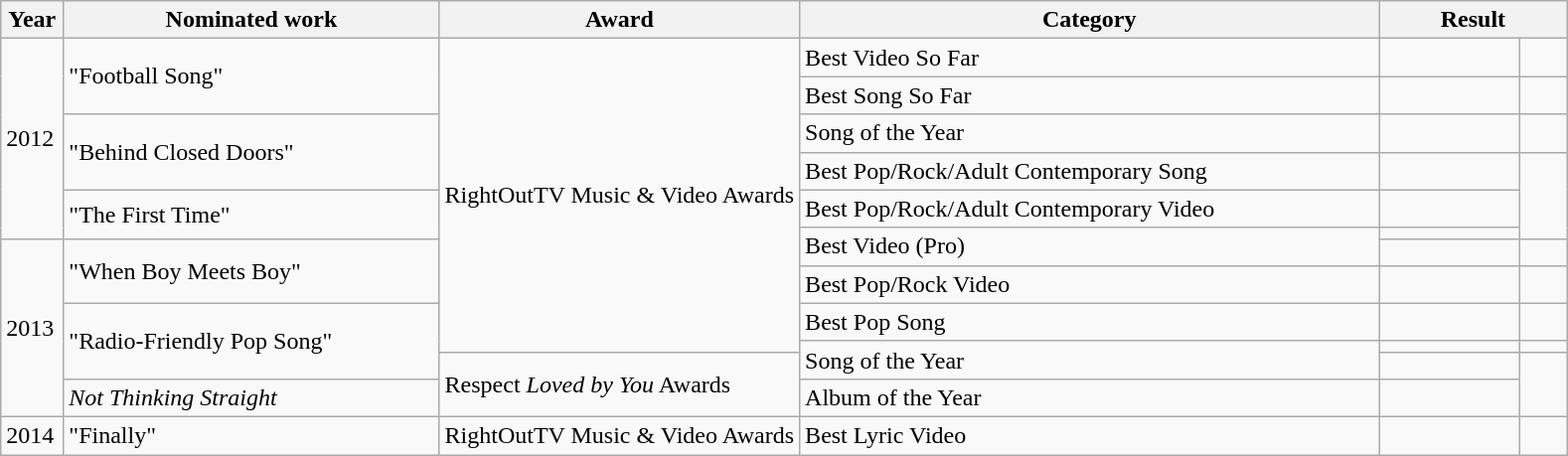<table class="wikitable">
<tr>
<th width=4%>Year</th>
<th width=24%>Nominated work</th>
<th width=23%>Award</th>
<th width=37%>Category</th>
<th colspan=2 width=12%>Result</th>
</tr>
<tr>
<td rowspan=6>2012</td>
<td rowspan=2>"Football Song"</td>
<td rowspan=10>RightOutTV Music & Video Awards</td>
<td>Best Video So Far</td>
<td></td>
<td width=3%></td>
</tr>
<tr>
<td>Best Song So Far</td>
<td></td>
<td width=3%></td>
</tr>
<tr>
<td rowspan=2>"Behind Closed Doors"</td>
<td>Song of the Year</td>
<td></td>
<td width=3%></td>
</tr>
<tr>
<td>Best Pop/Rock/Adult Contemporary Song</td>
<td></td>
<td width=3% rowspan=3></td>
</tr>
<tr>
<td rowspan=2>"The First Time"</td>
<td>Best Pop/Rock/Adult Contemporary Video</td>
<td></td>
</tr>
<tr>
<td rowspan=2>Best Video (Pro)</td>
<td></td>
</tr>
<tr>
<td rowspan=6>2013</td>
<td rowspan=2>"When Boy Meets Boy"</td>
<td></td>
<td width=3%></td>
</tr>
<tr>
<td>Best Pop/Rock Video</td>
<td></td>
<td width=3%></td>
</tr>
<tr>
<td rowspan=3>"Radio-Friendly Pop Song"</td>
<td>Best Pop Song</td>
<td></td>
<td width=3%></td>
</tr>
<tr>
<td rowspan=2>Song of the Year</td>
<td></td>
<td width=3%></td>
</tr>
<tr>
<td rowspan=2>Respect <em>Loved by You</em> Awards</td>
<td></td>
<td rowspan=2 width=3%></td>
</tr>
<tr>
<td><em>Not Thinking Straight</em></td>
<td>Album of the Year</td>
<td></td>
</tr>
<tr>
<td>2014</td>
<td>"Finally"</td>
<td>RightOutTV Music & Video Awards</td>
<td>Best Lyric Video</td>
<td></td>
<td width=3%></td>
</tr>
</table>
